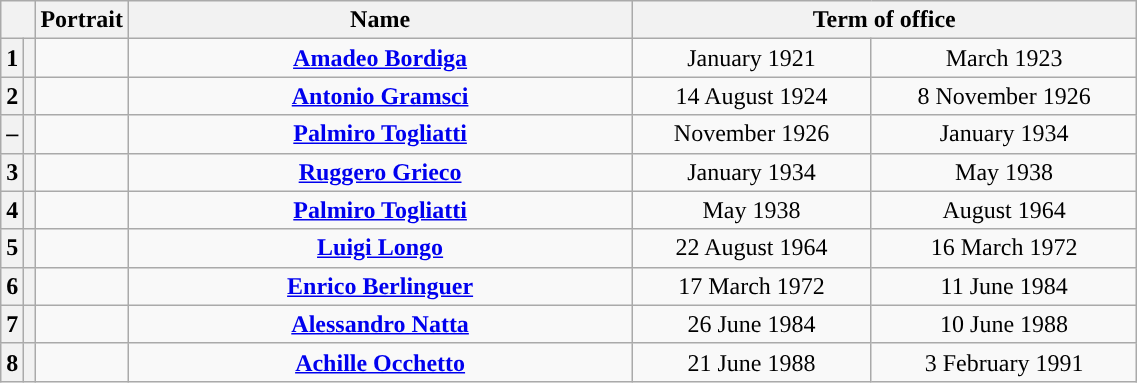<table class="wikitable" style="text-align:center; width:60%; border:1px #AAAAFF solid">
<tr>
<th colspan="2"></th>
<th width=85px>Portrait</th>
<th width=45%>Name<br></th>
<th width=45% colspan="2">Term of office</th>
</tr>
<tr>
<th>1</th>
<th style="background:"></th>
<td></td>
<td><strong><a href='#'>Amadeo Bordiga</a></strong><br></td>
<td>January 1921</td>
<td>March 1923</td>
</tr>
<tr>
<th>2</th>
<th style="background:"></th>
<td></td>
<td><strong><a href='#'>Antonio Gramsci</a></strong><br></td>
<td>14 August 1924</td>
<td>8 November 1926</td>
</tr>
<tr>
<th>–</th>
<th style="background:"></th>
<td></td>
<td><strong><a href='#'>Palmiro Togliatti</a></strong><br></td>
<td>November 1926</td>
<td>January 1934</td>
</tr>
<tr>
<th>3</th>
<th style="background:"></th>
<td></td>
<td><strong><a href='#'>Ruggero Grieco</a></strong><br></td>
<td>January 1934</td>
<td>May 1938</td>
</tr>
<tr>
<th>4</th>
<th style="background:"></th>
<td></td>
<td><strong><a href='#'>Palmiro Togliatti</a></strong><br></td>
<td>May 1938</td>
<td>August 1964</td>
</tr>
<tr>
<th>5</th>
<th style="background:"></th>
<td></td>
<td><strong><a href='#'>Luigi Longo</a></strong><br></td>
<td>22 August 1964</td>
<td>16 March 1972</td>
</tr>
<tr>
<th>6</th>
<th style="background:"></th>
<td></td>
<td><strong><a href='#'>Enrico Berlinguer</a></strong><br></td>
<td>17 March 1972</td>
<td>11 June 1984</td>
</tr>
<tr>
<th>7</th>
<th style="background:"></th>
<td></td>
<td><strong><a href='#'>Alessandro Natta</a></strong><br></td>
<td>26 June 1984</td>
<td>10 June 1988</td>
</tr>
<tr>
<th>8</th>
<th style="background: "></th>
<td></td>
<td><strong><a href='#'>Achille Occhetto</a></strong><br></td>
<td>21 June 1988</td>
<td>3 February 1991</td>
</tr>
</table>
